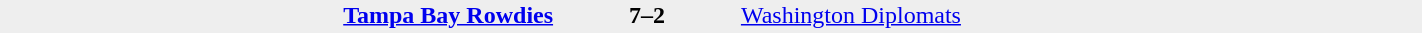<table style="width:75%; background:#eee;" cellspacing="0">
<tr>
<td rowspan="3" style="text-align:center; font-size:85%; width:15%;"></td>
<td style="width:24%; text-align:right;"><strong><a href='#'>Tampa Bay Rowdies</a></strong></td>
<td style="text-align:center; width:13%;"><strong>7–2</strong></td>
<td width=24%><a href='#'>Washington Diplomats</a></td>
<td rowspan="3" style="font-size:85%; vertical-align:top;"></td>
</tr>
<tr style=font-size:85%>
<td align=right valign=top></td>
<td valign=top></td>
<td align=left valign=top></td>
</tr>
</table>
